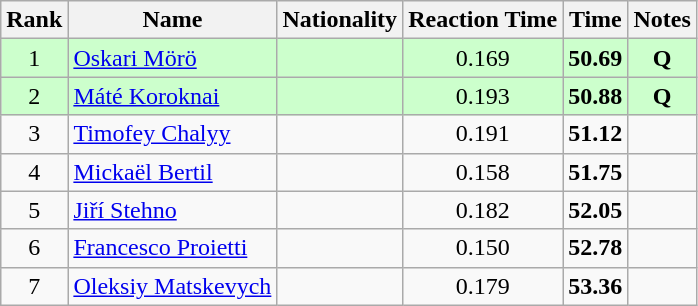<table class="wikitable sortable" style="text-align:center">
<tr>
<th>Rank</th>
<th>Name</th>
<th>Nationality</th>
<th>Reaction Time</th>
<th>Time</th>
<th>Notes</th>
</tr>
<tr bgcolor=ccffcc>
<td>1</td>
<td align=left><a href='#'>Oskari Mörö</a></td>
<td align=left></td>
<td>0.169</td>
<td><strong>50.69</strong></td>
<td><strong>Q</strong></td>
</tr>
<tr bgcolor=ccffcc>
<td>2</td>
<td align=left><a href='#'>Máté Koroknai</a></td>
<td align=left></td>
<td>0.193</td>
<td><strong>50.88</strong></td>
<td><strong>Q</strong></td>
</tr>
<tr>
<td>3</td>
<td align=left><a href='#'>Timofey Chalyy</a></td>
<td align=left></td>
<td>0.191</td>
<td><strong>51.12</strong></td>
<td></td>
</tr>
<tr>
<td>4</td>
<td align=left><a href='#'>Mickaël Bertil</a></td>
<td align=left></td>
<td>0.158</td>
<td><strong>51.75</strong></td>
<td></td>
</tr>
<tr>
<td>5</td>
<td align=left><a href='#'>Jiří Stehno</a></td>
<td align=left></td>
<td>0.182</td>
<td><strong>52.05</strong></td>
<td></td>
</tr>
<tr>
<td>6</td>
<td align=left><a href='#'>Francesco Proietti</a></td>
<td align=left></td>
<td>0.150</td>
<td><strong>52.78</strong></td>
<td></td>
</tr>
<tr>
<td>7</td>
<td align=left><a href='#'>Oleksiy Matskevych</a></td>
<td align=left></td>
<td>0.179</td>
<td><strong>53.36</strong></td>
<td></td>
</tr>
</table>
